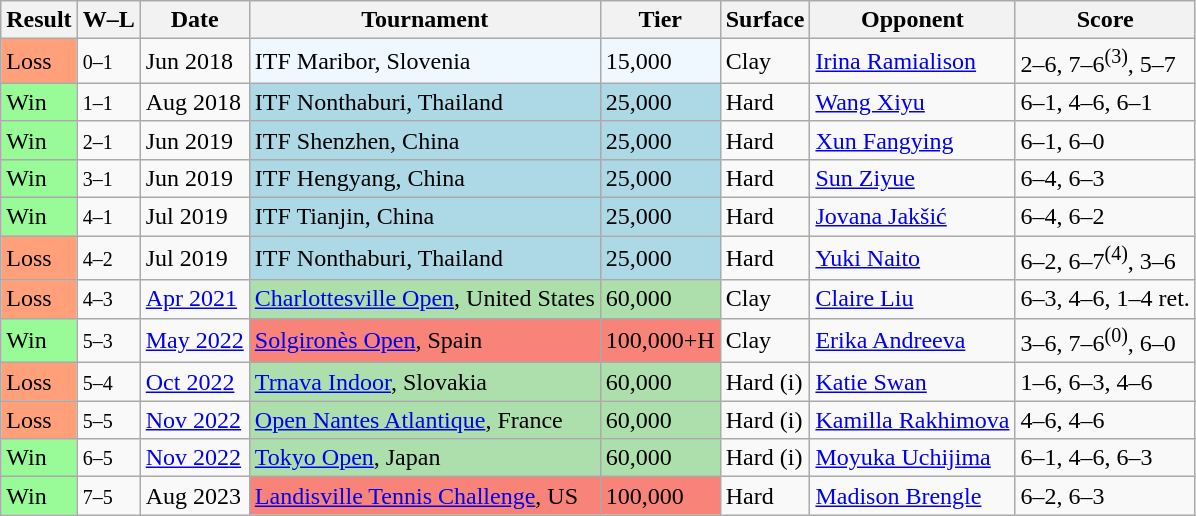<table class="sortable wikitable">
<tr>
<th>Result</th>
<th class=unsortable>W–L</th>
<th>Date</th>
<th>Tournament</th>
<th>Tier</th>
<th>Surface</th>
<th>Opponent</th>
<th class=unsortable>Score</th>
</tr>
<tr>
<td bgcolor=ffa07a>Loss</td>
<td><small>0–1</small></td>
<td>Jun 2018</td>
<td bgcolor=#f0f8ff>ITF Maribor, Slovenia</td>
<td bgcolor=#f0f8ff>15,000</td>
<td>Clay</td>
<td> <a href='#'>Irina Ramialison</a></td>
<td>2–6, 7–6<sup>(3)</sup>, 5–7</td>
</tr>
<tr>
<td bgcolor=98fb98>Win</td>
<td><small>1–1</small></td>
<td>Aug 2018</td>
<td bgcolor=lightblue>ITF Nonthaburi, Thailand</td>
<td bgcolor=lightblue>25,000</td>
<td>Hard</td>
<td> <a href='#'>Wang Xiyu</a></td>
<td>6–1, 4–6, 6–1</td>
</tr>
<tr>
<td bgcolor=98fb98>Win</td>
<td><small>2–1</small></td>
<td>Jun 2019</td>
<td bgcolor=lightblue>ITF Shenzhen, China</td>
<td bgcolor=lightblue>25,000</td>
<td>Hard</td>
<td> <a href='#'>Xun Fangying</a></td>
<td>6–1, 6–0</td>
</tr>
<tr>
<td bgcolor=98fb98>Win</td>
<td><small>3–1</small></td>
<td>Jun 2019</td>
<td bgcolor=lightblue>ITF Hengyang, China</td>
<td bgcolor=lightblue>25,000</td>
<td>Hard</td>
<td> <a href='#'>Sun Ziyue</a></td>
<td>6–4, 6–3</td>
</tr>
<tr>
<td bgcolor=98fb98>Win</td>
<td><small>4–1</small></td>
<td>Jul 2019</td>
<td bgcolor=lightblue>ITF Tianjin, China</td>
<td bgcolor=lightblue>25,000</td>
<td>Hard</td>
<td> <a href='#'>Jovana Jakšić</a></td>
<td>6–4, 6–2</td>
</tr>
<tr>
<td bgcolor=ffa07a>Loss</td>
<td><small>4–2</small></td>
<td>Jul 2019</td>
<td bgcolor=lightblue>ITF Nonthaburi, Thailand</td>
<td bgcolor=lightblue>25,000</td>
<td>Hard</td>
<td> <a href='#'>Yuki Naito</a></td>
<td>6–2, 6–7<sup>(4)</sup>, 3–6</td>
</tr>
<tr>
<td bgcolor=ffa07a>Loss</td>
<td><small>4–3</small></td>
<td><a href='#'>Apr 2021</a></td>
<td bgcolor=addfad><a href='#'>Charlottesville Open</a>, United States</td>
<td bgcolor=addfad>60,000</td>
<td>Clay</td>
<td> <a href='#'>Claire Liu</a></td>
<td>6–3, 4–6, 1–4 ret.</td>
</tr>
<tr>
<td bgcolor=98fb98>Win</td>
<td><small>5–3</small></td>
<td><a href='#'>May 2022</a></td>
<td bgcolor=f88379><a href='#'>Solgironès Open</a>, Spain</td>
<td bgcolor=f88379>100,000+H</td>
<td>Clay</td>
<td> <a href='#'>Erika Andreeva</a></td>
<td>3–6, 7–6<sup>(0)</sup>, 6–0</td>
</tr>
<tr>
<td bgcolor=ffa07a>Loss</td>
<td><small>5–4</small></td>
<td><a href='#'>Oct 2022</a></td>
<td bgcolor=addfad><a href='#'>Trnava Indoor</a>, Slovakia</td>
<td bgcolor=addfad>60,000</td>
<td>Hard (i)</td>
<td> <a href='#'>Katie Swan</a></td>
<td>1–6, 6–3, 4–6</td>
</tr>
<tr>
<td bgcolor=ffa07a>Loss</td>
<td><small>5–5</small></td>
<td><a href='#'>Nov 2022</a></td>
<td bgcolor=addfad><a href='#'>Open Nantes Atlantique</a>, France</td>
<td bgcolor=addfad>60,000</td>
<td>Hard (i)</td>
<td> <a href='#'>Kamilla Rakhimova</a></td>
<td>4–6, 4–6</td>
</tr>
<tr>
<td bgcolor=#98fb98>Win</td>
<td><small>6–5</small></td>
<td><a href='#'>Nov 2022</a></td>
<td bgcolor=addfad><a href='#'>Tokyo Open</a>, Japan</td>
<td bgcolor=addfad>60,000</td>
<td>Hard (i)</td>
<td> <a href='#'>Moyuka Uchijima</a></td>
<td>6–1, 4–6, 6–3</td>
</tr>
<tr>
<td bgcolor=#98fb98>Win</td>
<td><small>7–5</small></td>
<td>Aug 2023</td>
<td bgcolor=f88379><a href='#'>Landisville Tennis Challenge</a>, US</td>
<td bgcolor=f88379>100,000</td>
<td>Hard</td>
<td> <a href='#'>Madison Brengle</a></td>
<td>6–2, 6–3</td>
</tr>
</table>
